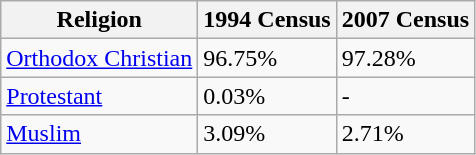<table class="wikitable">
<tr>
<th>Religion</th>
<th>1994 Census</th>
<th>2007 Census</th>
</tr>
<tr>
<td><a href='#'>Orthodox Christian</a></td>
<td>96.75%</td>
<td>97.28%</td>
</tr>
<tr>
<td><a href='#'>Protestant</a></td>
<td>0.03%</td>
<td>-</td>
</tr>
<tr>
<td><a href='#'>Muslim</a></td>
<td>3.09%</td>
<td>2.71%</td>
</tr>
</table>
